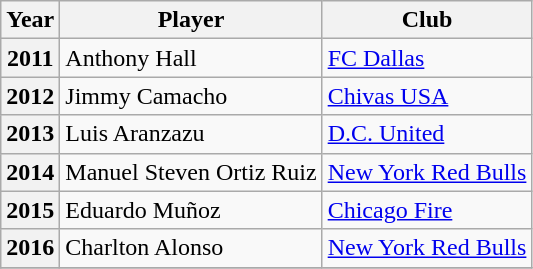<table class="wikitable" style="text-align:center">
<tr>
<th>Year</th>
<th>Player</th>
<th>Club</th>
</tr>
<tr>
<th rowspan="1">2011</th>
<td align="left">Anthony Hall</td>
<td align="left"><a href='#'>FC Dallas</a></td>
</tr>
<tr>
<th rowspan="1">2012</th>
<td align="left">Jimmy Camacho</td>
<td align="left"><a href='#'>Chivas USA</a></td>
</tr>
<tr>
<th rowspan="1">2013</th>
<td align="left">Luis Aranzazu</td>
<td align="left"><a href='#'>D.C. United</a></td>
</tr>
<tr>
<th rowspan="1">2014</th>
<td align="left">Manuel Steven Ortiz Ruiz</td>
<td align="left"><a href='#'>New York Red Bulls</a></td>
</tr>
<tr>
<th rowspan="1">2015</th>
<td align="left">Eduardo Muñoz</td>
<td align="left"><a href='#'>Chicago Fire</a></td>
</tr>
<tr>
<th rowspan="1">2016</th>
<td align="left">Charlton Alonso</td>
<td align="left"><a href='#'>New York Red Bulls</a></td>
</tr>
<tr>
</tr>
</table>
